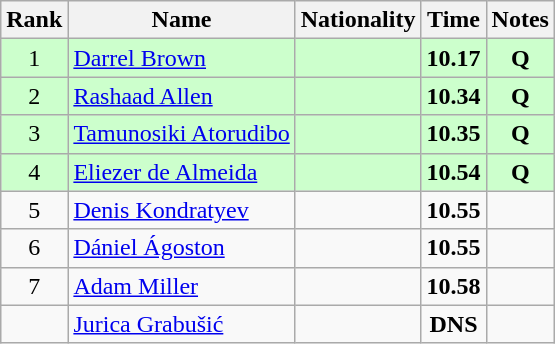<table class="wikitable sortable" style="text-align:center">
<tr>
<th>Rank</th>
<th>Name</th>
<th>Nationality</th>
<th>Time</th>
<th>Notes</th>
</tr>
<tr bgcolor=ccffcc>
<td>1</td>
<td align=left><a href='#'>Darrel Brown</a></td>
<td align=left></td>
<td><strong>10.17</strong></td>
<td><strong>Q</strong></td>
</tr>
<tr bgcolor=ccffcc>
<td>2</td>
<td align=left><a href='#'>Rashaad Allen</a></td>
<td align=left></td>
<td><strong>10.34</strong></td>
<td><strong>Q</strong></td>
</tr>
<tr bgcolor=ccffcc>
<td>3</td>
<td align=left><a href='#'>Tamunosiki Atorudibo</a></td>
<td align=left></td>
<td><strong>10.35</strong></td>
<td><strong>Q</strong></td>
</tr>
<tr bgcolor=ccffcc>
<td>4</td>
<td align=left><a href='#'>Eliezer de Almeida</a></td>
<td align=left></td>
<td><strong>10.54</strong></td>
<td><strong>Q</strong></td>
</tr>
<tr>
<td>5</td>
<td align=left><a href='#'>Denis Kondratyev</a></td>
<td align=left></td>
<td><strong>10.55</strong></td>
<td></td>
</tr>
<tr>
<td>6</td>
<td align=left><a href='#'>Dániel Ágoston</a></td>
<td align=left></td>
<td><strong>10.55</strong></td>
<td></td>
</tr>
<tr>
<td>7</td>
<td align=left><a href='#'>Adam Miller</a></td>
<td align=left></td>
<td><strong>10.58</strong></td>
<td></td>
</tr>
<tr>
<td></td>
<td align=left><a href='#'>Jurica Grabušić</a></td>
<td align=left></td>
<td><strong>DNS</strong></td>
<td></td>
</tr>
</table>
